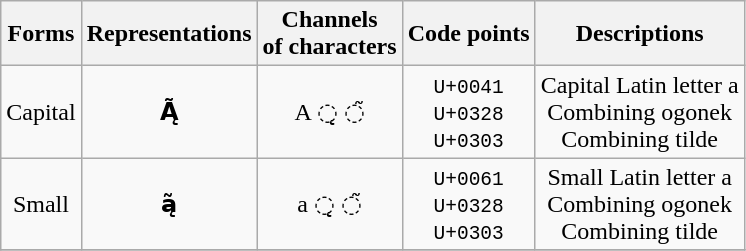<table class="wikitable" style="text-align: center">
<tr>
<th>Forms</th>
<th>Representations</th>
<th>Channels<br>of characters</th>
<th>Code points</th>
<th>Descriptions</th>
</tr>
<tr>
<td>Capital</td>
<td><strong>Ą̃</strong></td>
<td>A ◌̨ ◌̃</td>
<td><code>U+0041<br>U+0328<br>U+0303</code></td>
<td>Capital Latin letter a<br>Combining ogonek<br>Combining tilde</td>
</tr>
<tr>
<td>Small</td>
<td><strong>ą̃</strong></td>
<td>a ◌̨ ◌̃</td>
<td><code>U+0061<br>U+0328<br>U+0303</code></td>
<td>Small Latin letter a<br>Combining ogonek<br>Combining tilde</td>
</tr>
<tr>
</tr>
</table>
